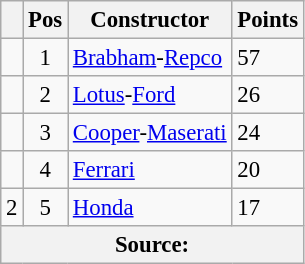<table class="wikitable" style="font-size: 95%;">
<tr>
<th></th>
<th>Pos</th>
<th>Constructor</th>
<th>Points</th>
</tr>
<tr>
<td align="left"></td>
<td align="center">1</td>
<td> <a href='#'>Brabham</a>-<a href='#'>Repco</a></td>
<td align="left">57</td>
</tr>
<tr>
<td align="left"></td>
<td align="center">2</td>
<td> <a href='#'>Lotus</a>-<a href='#'>Ford</a></td>
<td align="left">26</td>
</tr>
<tr>
<td align="left"></td>
<td align="center">3</td>
<td> <a href='#'>Cooper</a>-<a href='#'>Maserati</a></td>
<td align="left">24</td>
</tr>
<tr>
<td align="left"></td>
<td align="center">4</td>
<td> <a href='#'>Ferrari</a></td>
<td align="left">20</td>
</tr>
<tr>
<td align="left"> 2</td>
<td align="center">5</td>
<td> <a href='#'>Honda</a></td>
<td align="left">17</td>
</tr>
<tr>
<th colspan=4>Source: </th>
</tr>
</table>
